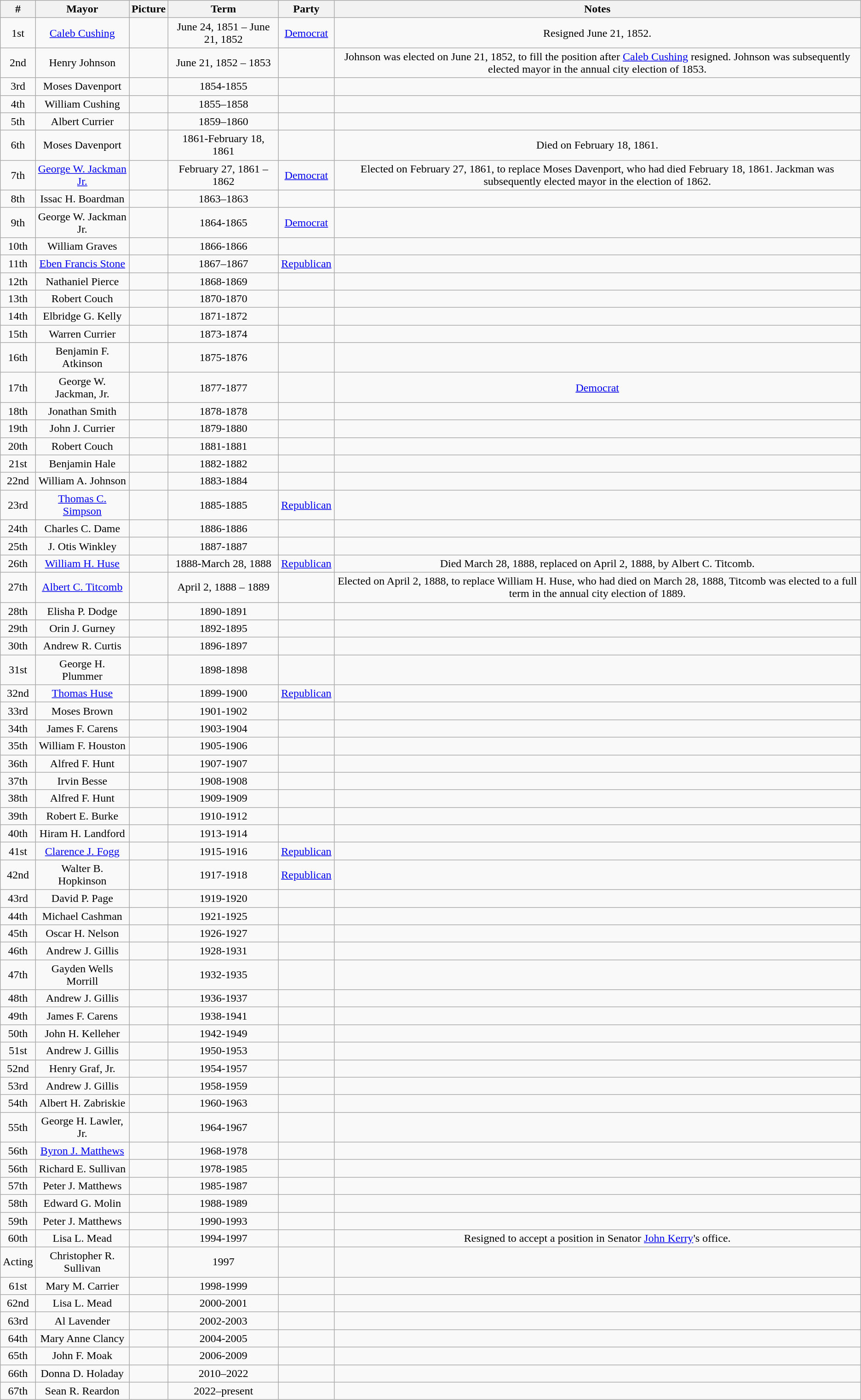<table class=wikitable style="text-align:center">
<tr>
<th>#</th>
<th>Mayor</th>
<th>Picture</th>
<th>Term</th>
<th>Party</th>
<th>Notes</th>
</tr>
<tr>
<td>1st</td>
<td><a href='#'>Caleb Cushing</a></td>
<td></td>
<td>June 24, 1851 – June 21, 1852</td>
<td><a href='#'>Democrat</a></td>
<td>Resigned June 21, 1852.</td>
</tr>
<tr>
<td>2nd</td>
<td>Henry Johnson</td>
<td></td>
<td>June 21, 1852 – 1853</td>
<td></td>
<td>Johnson was elected on June 21, 1852, to fill the position after <a href='#'>Caleb Cushing</a> resigned. Johnson was subsequently elected mayor in the annual city election of 1853.</td>
</tr>
<tr>
<td>3rd</td>
<td>Moses Davenport</td>
<td></td>
<td>1854-1855</td>
<td></td>
<td></td>
</tr>
<tr>
<td>4th</td>
<td>William Cushing</td>
<td></td>
<td>1855–1858</td>
<td></td>
<td></td>
</tr>
<tr>
<td>5th</td>
<td>Albert Currier</td>
<td></td>
<td>1859–1860</td>
<td></td>
<td></td>
</tr>
<tr>
<td>6th</td>
<td>Moses Davenport</td>
<td></td>
<td>1861-February 18, 1861</td>
<td></td>
<td>Died on February 18, 1861.</td>
</tr>
<tr>
<td>7th</td>
<td><a href='#'>George W. Jackman Jr.</a></td>
<td></td>
<td>February 27, 1861 – 1862</td>
<td><a href='#'>Democrat</a></td>
<td>Elected on February 27, 1861, to replace Moses Davenport, who had died February 18, 1861. Jackman was subsequently elected mayor in the election of 1862.</td>
</tr>
<tr>
<td>8th</td>
<td>Issac H. Boardman</td>
<td></td>
<td>1863–1863</td>
<td></td>
<td></td>
</tr>
<tr>
<td>9th</td>
<td>George W. Jackman Jr.</td>
<td></td>
<td>1864-1865</td>
<td><a href='#'>Democrat</a></td>
<td></td>
</tr>
<tr>
<td>10th</td>
<td>William Graves</td>
<td></td>
<td>1866-1866</td>
<td></td>
<td></td>
</tr>
<tr>
<td>11th</td>
<td><a href='#'>Eben Francis Stone</a></td>
<td></td>
<td>1867–1867</td>
<td><a href='#'>Republican</a></td>
<td></td>
</tr>
<tr>
<td>12th</td>
<td>Nathaniel Pierce</td>
<td></td>
<td>1868-1869</td>
<td></td>
<td></td>
</tr>
<tr>
<td>13th</td>
<td>Robert Couch</td>
<td></td>
<td>1870-1870</td>
<td></td>
<td></td>
</tr>
<tr>
<td>14th</td>
<td>Elbridge G. Kelly</td>
<td></td>
<td>1871-1872</td>
<td></td>
<td></td>
</tr>
<tr>
<td>15th</td>
<td>Warren Currier</td>
<td></td>
<td>1873-1874</td>
<td></td>
<td></td>
</tr>
<tr>
<td>16th</td>
<td>Benjamin F. Atkinson</td>
<td></td>
<td>1875-1876</td>
<td></td>
<td></td>
</tr>
<tr>
<td>17th</td>
<td>George W. Jackman, Jr.</td>
<td></td>
<td>1877-1877</td>
<td></td>
<td><a href='#'>Democrat</a></td>
</tr>
<tr>
<td>18th</td>
<td>Jonathan Smith</td>
<td></td>
<td>1878-1878</td>
<td></td>
<td></td>
</tr>
<tr>
<td>19th</td>
<td>John J. Currier</td>
<td></td>
<td>1879-1880</td>
<td></td>
<td></td>
</tr>
<tr>
<td>20th</td>
<td>Robert Couch</td>
<td></td>
<td>1881-1881</td>
<td></td>
<td></td>
</tr>
<tr>
<td>21st</td>
<td>Benjamin Hale</td>
<td></td>
<td>1882-1882</td>
<td></td>
<td></td>
</tr>
<tr>
<td>22nd</td>
<td>William A. Johnson</td>
<td></td>
<td>1883-1884</td>
<td></td>
<td></td>
</tr>
<tr>
<td>23rd</td>
<td><a href='#'>Thomas C. Simpson</a></td>
<td></td>
<td>1885-1885</td>
<td><a href='#'>Republican</a></td>
<td></td>
</tr>
<tr>
<td>24th</td>
<td>Charles C. Dame</td>
<td></td>
<td>1886-1886</td>
<td></td>
<td></td>
</tr>
<tr>
<td>25th</td>
<td>J. Otis Winkley</td>
<td></td>
<td>1887-1887</td>
<td></td>
<td></td>
</tr>
<tr>
<td>26th</td>
<td><a href='#'>William H. Huse</a></td>
<td></td>
<td>1888-March 28, 1888</td>
<td><a href='#'>Republican</a></td>
<td>Died March 28, 1888, replaced on April 2, 1888, by Albert C. Titcomb.</td>
</tr>
<tr>
<td>27th</td>
<td><a href='#'>Albert C. Titcomb</a></td>
<td></td>
<td>April 2, 1888 – 1889</td>
<td></td>
<td>Elected on April 2, 1888, to replace William H. Huse, who had died on March 28, 1888, Titcomb was elected to a full term in the annual city election of 1889.</td>
</tr>
<tr>
<td>28th</td>
<td>Elisha P. Dodge</td>
<td></td>
<td>1890-1891</td>
<td></td>
<td></td>
</tr>
<tr>
<td>29th</td>
<td>Orin J. Gurney</td>
<td></td>
<td>1892-1895</td>
<td></td>
<td></td>
</tr>
<tr>
<td>30th</td>
<td>Andrew R. Curtis</td>
<td></td>
<td>1896-1897</td>
<td></td>
<td></td>
</tr>
<tr>
<td>31st</td>
<td>George H. Plummer</td>
<td></td>
<td>1898-1898</td>
<td></td>
<td></td>
</tr>
<tr>
<td>32nd</td>
<td><a href='#'>Thomas Huse</a></td>
<td></td>
<td>1899-1900</td>
<td><a href='#'>Republican</a></td>
<td></td>
</tr>
<tr>
<td>33rd</td>
<td>Moses Brown</td>
<td></td>
<td>1901-1902</td>
<td></td>
<td></td>
</tr>
<tr>
<td>34th</td>
<td>James F. Carens</td>
<td></td>
<td>1903-1904</td>
<td></td>
<td></td>
</tr>
<tr>
<td>35th</td>
<td>William F. Houston</td>
<td></td>
<td>1905-1906</td>
<td></td>
<td></td>
</tr>
<tr>
<td>36th</td>
<td>Alfred F. Hunt</td>
<td></td>
<td>1907-1907</td>
<td></td>
<td></td>
</tr>
<tr>
<td>37th</td>
<td>Irvin Besse</td>
<td></td>
<td>1908-1908</td>
<td></td>
<td></td>
</tr>
<tr>
<td>38th</td>
<td>Alfred F. Hunt</td>
<td></td>
<td>1909-1909</td>
<td></td>
<td></td>
</tr>
<tr>
<td>39th</td>
<td>Robert E. Burke</td>
<td></td>
<td>1910-1912</td>
<td></td>
<td></td>
</tr>
<tr>
<td>40th</td>
<td>Hiram H. Landford</td>
<td></td>
<td>1913-1914</td>
<td></td>
<td></td>
</tr>
<tr>
<td>41st</td>
<td><a href='#'>Clarence J. Fogg</a></td>
<td></td>
<td>1915-1916</td>
<td><a href='#'>Republican</a></td>
<td></td>
</tr>
<tr>
<td>42nd</td>
<td>Walter B. Hopkinson</td>
<td></td>
<td>1917-1918</td>
<td><a href='#'>Republican</a></td>
<td></td>
</tr>
<tr>
<td>43rd</td>
<td>David P. Page</td>
<td></td>
<td>1919-1920</td>
<td></td>
<td></td>
</tr>
<tr>
<td>44th</td>
<td>Michael Cashman</td>
<td></td>
<td>1921-1925</td>
<td></td>
<td></td>
</tr>
<tr>
<td>45th</td>
<td>Oscar H. Nelson</td>
<td></td>
<td>1926-1927</td>
<td></td>
<td></td>
</tr>
<tr>
<td>46th</td>
<td>Andrew J. Gillis</td>
<td></td>
<td>1928-1931</td>
<td></td>
<td></td>
</tr>
<tr>
<td>47th</td>
<td>Gayden Wells Morrill</td>
<td></td>
<td>1932-1935</td>
<td></td>
<td></td>
</tr>
<tr>
<td>48th</td>
<td>Andrew J. Gillis</td>
<td></td>
<td>1936-1937</td>
<td></td>
<td></td>
</tr>
<tr>
<td>49th</td>
<td>James F. Carens</td>
<td></td>
<td>1938-1941</td>
<td></td>
<td></td>
</tr>
<tr>
<td>50th</td>
<td>John H. Kelleher</td>
<td></td>
<td>1942-1949</td>
<td></td>
<td></td>
</tr>
<tr>
<td>51st</td>
<td>Andrew J. Gillis</td>
<td></td>
<td>1950-1953</td>
<td></td>
<td></td>
</tr>
<tr>
<td>52nd</td>
<td>Henry Graf, Jr.</td>
<td></td>
<td>1954-1957</td>
<td></td>
<td></td>
</tr>
<tr>
<td>53rd</td>
<td>Andrew J. Gillis</td>
<td></td>
<td>1958-1959</td>
<td></td>
<td></td>
</tr>
<tr>
<td>54th</td>
<td>Albert H. Zabriskie</td>
<td></td>
<td>1960-1963</td>
<td></td>
<td></td>
</tr>
<tr>
<td>55th</td>
<td>George H. Lawler, Jr.</td>
<td></td>
<td>1964-1967</td>
<td></td>
<td></td>
</tr>
<tr>
<td>56th</td>
<td><a href='#'>Byron J. Matthews</a></td>
<td></td>
<td>1968-1978</td>
<td></td>
<td></td>
</tr>
<tr>
<td>56th</td>
<td>Richard E. Sullivan</td>
<td></td>
<td>1978-1985</td>
<td></td>
<td></td>
</tr>
<tr>
<td>57th</td>
<td>Peter J. Matthews</td>
<td></td>
<td>1985-1987</td>
<td></td>
<td></td>
</tr>
<tr>
<td>58th</td>
<td>Edward G. Molin</td>
<td></td>
<td>1988-1989</td>
<td></td>
<td></td>
</tr>
<tr>
<td>59th</td>
<td>Peter J. Matthews</td>
<td></td>
<td>1990-1993</td>
<td></td>
<td></td>
</tr>
<tr>
<td>60th</td>
<td>Lisa L. Mead</td>
<td></td>
<td>1994-1997</td>
<td></td>
<td>Resigned to accept a position in Senator <a href='#'>John Kerry</a>'s office.</td>
</tr>
<tr>
<td>Acting</td>
<td>Christopher R. Sullivan</td>
<td></td>
<td>1997</td>
<td></td>
<td></td>
</tr>
<tr>
<td>61st</td>
<td>Mary M. Carrier</td>
<td></td>
<td>1998-1999</td>
<td></td>
<td></td>
</tr>
<tr>
<td>62nd</td>
<td>Lisa L. Mead</td>
<td></td>
<td>2000-2001</td>
<td></td>
<td></td>
</tr>
<tr>
<td>63rd</td>
<td>Al Lavender</td>
<td></td>
<td>2002-2003</td>
<td></td>
<td></td>
</tr>
<tr>
<td>64th</td>
<td>Mary Anne Clancy</td>
<td></td>
<td>2004-2005</td>
<td></td>
<td></td>
</tr>
<tr>
<td>65th</td>
<td>John F. Moak</td>
<td></td>
<td>2006-2009</td>
<td></td>
<td></td>
</tr>
<tr>
<td>66th</td>
<td>Donna D. Holaday</td>
<td></td>
<td>2010–2022</td>
<td></td>
<td></td>
</tr>
<tr>
<td>67th</td>
<td>Sean R. Reardon</td>
<td></td>
<td>2022–present</td>
<td></td>
<td></td>
</tr>
</table>
